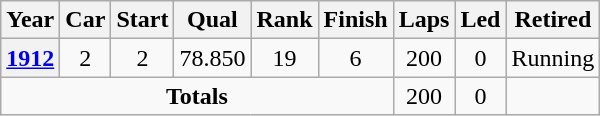<table class="wikitable" style="text-align:center">
<tr>
<th>Year</th>
<th>Car</th>
<th>Start</th>
<th>Qual</th>
<th>Rank</th>
<th>Finish</th>
<th>Laps</th>
<th>Led</th>
<th>Retired</th>
</tr>
<tr>
<th><a href='#'>1912</a></th>
<td>2</td>
<td>2</td>
<td>78.850</td>
<td>19</td>
<td>6</td>
<td>200</td>
<td>0</td>
<td>Running</td>
</tr>
<tr>
<td colspan=6><strong>Totals</strong></td>
<td>200</td>
<td>0</td>
<td></td>
</tr>
</table>
